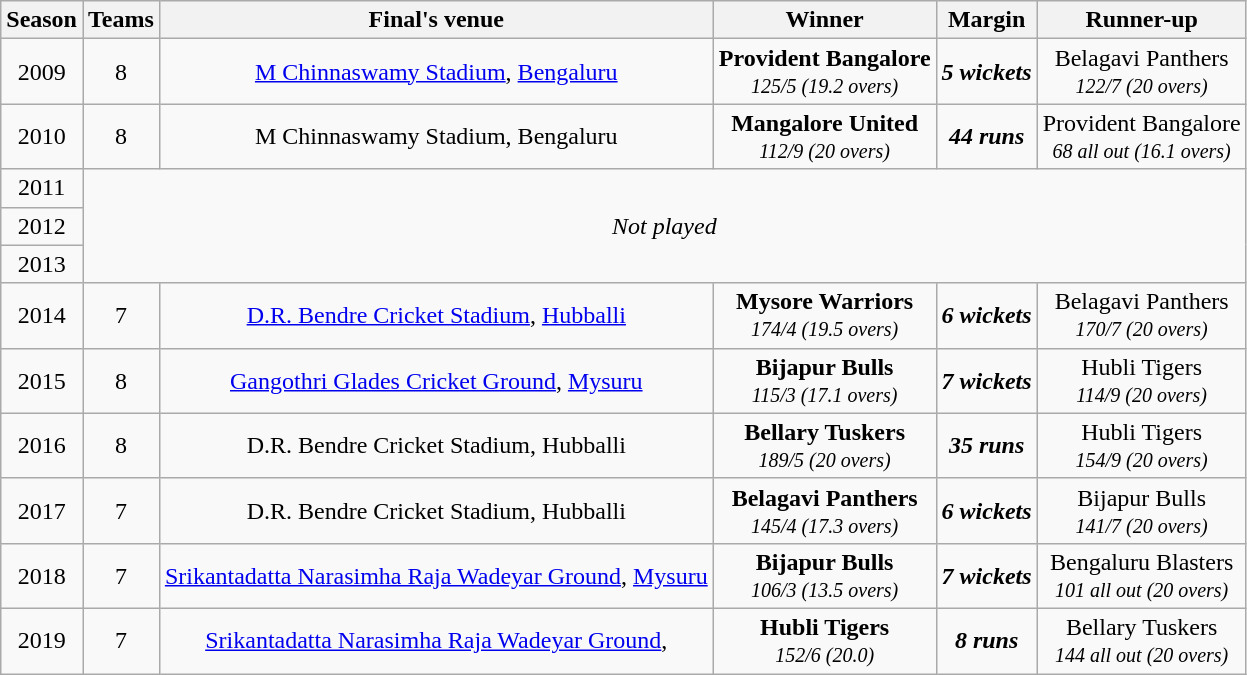<table class="wikitable sortable">
<tr>
<th>Season</th>
<th>Teams</th>
<th>Final's venue</th>
<th>Winner</th>
<th>Margin</th>
<th>Runner-up</th>
</tr>
<tr align=center>
<td>2009</td>
<td>8</td>
<td><a href='#'>M Chinnaswamy Stadium</a>, <a href='#'>Bengaluru</a></td>
<td><strong>Provident Bangalore</strong><br><small><em>125/5 (19.2 overs)</em></small></td>
<td><strong><em>5 wickets</em></strong><br></td>
<td>Belagavi Panthers<br><small><em>122/7 (20 overs)</em></small></td>
</tr>
<tr align=center>
<td>2010</td>
<td>8</td>
<td>M Chinnaswamy Stadium, Bengaluru</td>
<td><strong>Mangalore United</strong><br><small><em>112/9 (20 overs)</em></small></td>
<td><strong><em>44 runs</em></strong><br></td>
<td>Provident Bangalore<br><small><em>68 all out (16.1 overs)</em></small></td>
</tr>
<tr align=center>
<td>2011</td>
<td colspan=5 rowspan="3"><em>Not played</em></td>
</tr>
<tr align=center>
<td>2012</td>
</tr>
<tr align=center>
<td>2013</td>
</tr>
<tr align=center>
<td>2014</td>
<td>7</td>
<td><a href='#'>D.R. Bendre Cricket Stadium</a>, <a href='#'>Hubballi</a></td>
<td><strong>Mysore Warriors</strong> <br><small><em>174/4 (19.5 overs)</em></small></td>
<td><strong><em>6 wickets</em></strong><br></td>
<td>Belagavi Panthers<br><small><em>170/7 (20 overs)</em></small></td>
</tr>
<tr align=center>
<td>2015</td>
<td>8</td>
<td><a href='#'>Gangothri Glades Cricket Ground</a>, <a href='#'>Mysuru</a></td>
<td><strong>Bijapur Bulls</strong><br><small><em>115/3 (17.1 overs)</em></small></td>
<td><strong><em>7 wickets</em></strong><br></td>
<td>Hubli Tigers<br><small><em>114/9 (20 overs)</em></small></td>
</tr>
<tr align=center>
<td>2016</td>
<td>8</td>
<td>D.R. Bendre Cricket Stadium, Hubballi</td>
<td><strong>Bellary Tuskers</strong><br><small><em>189/5 (20 overs)</em></small></td>
<td><strong><em>35 runs</em></strong><br> </td>
<td>Hubli Tigers<br><small><em>154/9 (20 overs)</em></small></td>
</tr>
<tr align=center>
<td>2017</td>
<td>7</td>
<td>D.R. Bendre Cricket Stadium, Hubballi</td>
<td><strong>Belagavi Panthers</strong><br><small><em>145/4 (17.3 overs)</em></small></td>
<td><strong><em>6 wickets</em></strong><br></td>
<td>Bijapur Bulls<br><small><em>141/7 (20 overs)</em></small></td>
</tr>
<tr align=center>
<td>2018</td>
<td>7</td>
<td><a href='#'>Srikantadatta Narasimha Raja Wadeyar Ground</a>, <a href='#'>Mysuru</a></td>
<td><strong>Bijapur Bulls</strong><br><small><em>106/3 (13.5 overs)</em></small></td>
<td><strong><em>7 wickets</em></strong><br></td>
<td>Bengaluru Blasters<br><small><em>101 all out (20 overs)</em></small></td>
</tr>
<tr align=center>
<td>2019</td>
<td>7</td>
<td><a href='#'>Srikantadatta Narasimha Raja Wadeyar Ground</a>,</td>
<td><strong>Hubli Tigers</strong><br><small><em>152/6 (20.0)</em></small></td>
<td><strong><em>8 runs</em></strong><br></td>
<td>Bellary Tuskers<br><small><em>144 all out (20 overs)</em></small></td>
</tr>
</table>
